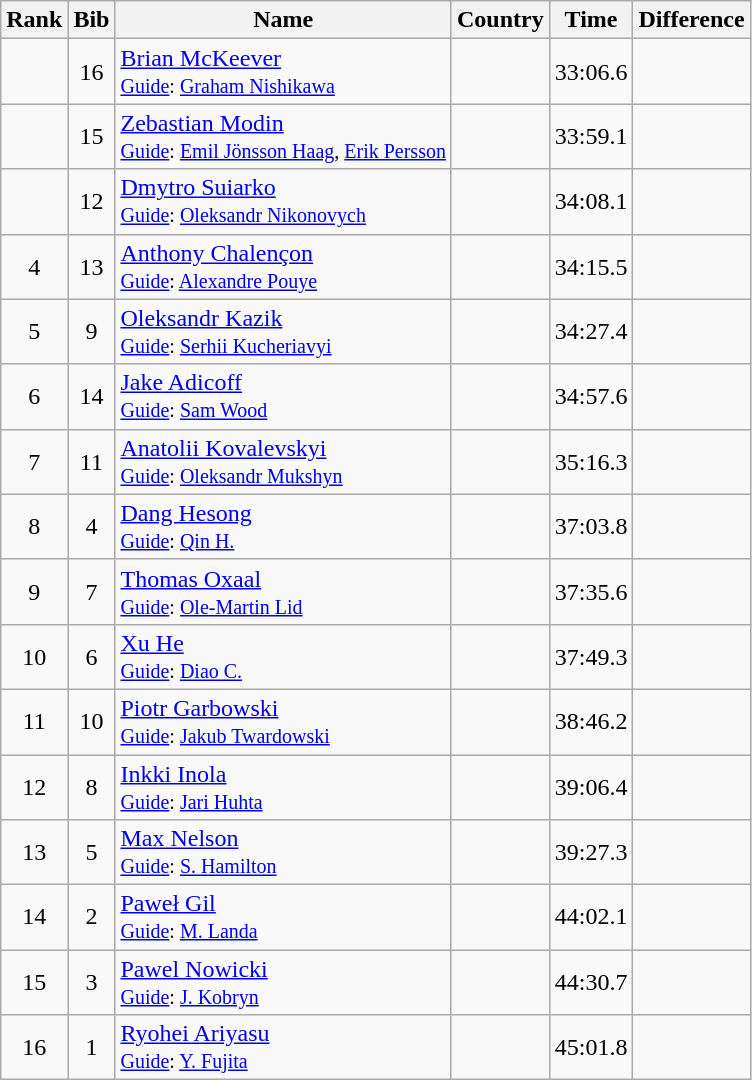<table class="wikitable sortable" style="text-align:center">
<tr>
<th>Rank</th>
<th>Bib</th>
<th>Name</th>
<th>Country</th>
<th>Time</th>
<th>Difference</th>
</tr>
<tr>
<td></td>
<td>16</td>
<td align="left"><a href='#'>Brian McKeever</a><br><small><a href='#'>Guide</a>: <a href='#'>Graham Nishikawa</a></small></td>
<td align="left"></td>
<td>33:06.6</td>
<td></td>
</tr>
<tr>
<td></td>
<td>15</td>
<td align="left"><a href='#'>Zebastian Modin</a><br><small><a href='#'>Guide</a>: <a href='#'>Emil Jönsson Haag</a>, <a href='#'>Erik Persson</a></small></td>
<td align="left"></td>
<td>33:59.1</td>
<td></td>
</tr>
<tr>
<td></td>
<td>12</td>
<td align="left"><a href='#'>Dmytro Suiarko</a><br><small><a href='#'>Guide</a>: <a href='#'>Oleksandr Nikonovych</a></small></td>
<td align="left"></td>
<td>34:08.1</td>
<td></td>
</tr>
<tr>
<td>4</td>
<td>13</td>
<td align="left"><a href='#'>Anthony Chalençon</a><br><small><a href='#'>Guide</a>: <a href='#'>Alexandre Pouye</a> </small></td>
<td align="left"></td>
<td>34:15.5</td>
<td></td>
</tr>
<tr>
<td>5</td>
<td>9</td>
<td align="left"><a href='#'>Oleksandr Kazik</a><br><small><a href='#'>Guide</a>: <a href='#'>Serhii Kucheriavyi</a> </small></td>
<td align="left"></td>
<td>34:27.4</td>
<td></td>
</tr>
<tr>
<td>6</td>
<td>14</td>
<td align="left"><a href='#'>Jake Adicoff</a><br><small><a href='#'>Guide</a>: <a href='#'>Sam Wood</a> </small></td>
<td align="left"></td>
<td>34:57.6</td>
<td></td>
</tr>
<tr>
<td>7</td>
<td>11</td>
<td align="left"><a href='#'>Anatolii Kovalevskyi</a><br><small><a href='#'>Guide</a>: <a href='#'>Oleksandr Mukshyn</a> </small></td>
<td align="left"></td>
<td>35:16.3</td>
<td></td>
</tr>
<tr>
<td>8</td>
<td>4</td>
<td align="left"><a href='#'>Dang Hesong</a><br><small><a href='#'>Guide</a>: <a href='#'>Qin H.</a> </small></td>
<td align="left"></td>
<td>37:03.8</td>
<td></td>
</tr>
<tr>
<td>9</td>
<td>7</td>
<td align="left"><a href='#'>Thomas Oxaal</a><br><small><a href='#'>Guide</a>: <a href='#'>Ole-Martin Lid</a> </small></td>
<td align="left"></td>
<td>37:35.6</td>
<td></td>
</tr>
<tr>
<td>10</td>
<td>6</td>
<td align="left"><a href='#'>Xu He</a><br><small><a href='#'>Guide</a>: <a href='#'>Diao C.</a> </small></td>
<td align="left"></td>
<td>37:49.3</td>
<td></td>
</tr>
<tr>
<td>11</td>
<td>10</td>
<td align="left"><a href='#'>Piotr Garbowski</a><br><small><a href='#'>Guide</a>: <a href='#'>Jakub Twardowski</a> </small></td>
<td align="left"></td>
<td>38:46.2</td>
<td></td>
</tr>
<tr>
<td>12</td>
<td>8</td>
<td align="left"><a href='#'>Inkki Inola</a><br><small><a href='#'>Guide</a>: <a href='#'>Jari Huhta</a> </small></td>
<td align="left"></td>
<td>39:06.4</td>
<td></td>
</tr>
<tr>
<td>13</td>
<td>5</td>
<td align="left"><a href='#'>Max Nelson</a><br><small><a href='#'>Guide</a>: <a href='#'>S. Hamilton</a> </small></td>
<td align="left"></td>
<td>39:27.3</td>
<td></td>
</tr>
<tr>
<td>14</td>
<td>2</td>
<td align="left"><a href='#'>Paweł Gil</a><br><small><a href='#'>Guide</a>: <a href='#'>M. Landa</a> </small></td>
<td align="left"></td>
<td>44:02.1</td>
<td></td>
</tr>
<tr>
<td>15</td>
<td>3</td>
<td align="left"><a href='#'>Pawel Nowicki</a><br><small><a href='#'>Guide</a>: <a href='#'>J. Kobryn</a> </small></td>
<td align="left"></td>
<td>44:30.7</td>
<td></td>
</tr>
<tr>
<td>16</td>
<td>1</td>
<td align="left"><a href='#'>Ryohei Ariyasu</a><br><small><a href='#'>Guide</a>: <a href='#'>Y. Fujita</a> </small></td>
<td align="left"></td>
<td>45:01.8</td>
<td></td>
</tr>
</table>
